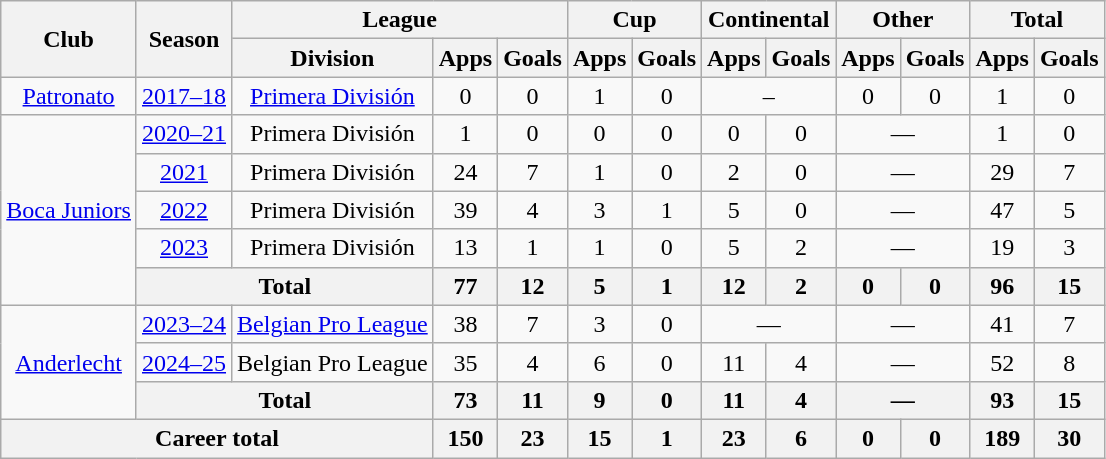<table class="wikitable" style="text-align: center">
<tr>
<th rowspan="2">Club</th>
<th rowspan="2">Season</th>
<th colspan="3">League</th>
<th colspan="2">Cup</th>
<th colspan="2">Continental</th>
<th colspan="2">Other</th>
<th colspan="2">Total</th>
</tr>
<tr>
<th>Division</th>
<th>Apps</th>
<th>Goals</th>
<th>Apps</th>
<th>Goals</th>
<th>Apps</th>
<th>Goals</th>
<th>Apps</th>
<th>Goals</th>
<th>Apps</th>
<th>Goals</th>
</tr>
<tr>
<td><a href='#'>Patronato</a></td>
<td><a href='#'>2017–18</a></td>
<td><a href='#'>Primera División</a></td>
<td>0</td>
<td>0</td>
<td>1</td>
<td>0</td>
<td colspan="2">–</td>
<td>0</td>
<td>0</td>
<td>1</td>
<td>0</td>
</tr>
<tr>
<td rowspan="5"><a href='#'>Boca Juniors</a></td>
<td><a href='#'>2020–21</a></td>
<td>Primera División</td>
<td>1</td>
<td>0</td>
<td>0</td>
<td>0</td>
<td>0</td>
<td>0</td>
<td colspan="2">—</td>
<td>1</td>
<td>0</td>
</tr>
<tr>
<td><a href='#'>2021</a></td>
<td>Primera División</td>
<td>24</td>
<td>7</td>
<td>1</td>
<td>0</td>
<td>2</td>
<td>0</td>
<td colspan="2">—</td>
<td>29</td>
<td>7</td>
</tr>
<tr>
<td><a href='#'>2022</a></td>
<td>Primera División</td>
<td>39</td>
<td>4</td>
<td>3</td>
<td>1</td>
<td>5</td>
<td>0</td>
<td colspan="2">—</td>
<td>47</td>
<td>5</td>
</tr>
<tr>
<td><a href='#'>2023</a></td>
<td>Primera División</td>
<td>13</td>
<td>1</td>
<td>1</td>
<td>0</td>
<td>5</td>
<td>2</td>
<td colspan="2">—</td>
<td>19</td>
<td>3</td>
</tr>
<tr>
<th colspan=2>Total</th>
<th>77</th>
<th>12</th>
<th>5</th>
<th>1</th>
<th>12</th>
<th>2</th>
<th>0</th>
<th>0</th>
<th>96</th>
<th>15</th>
</tr>
<tr>
<td rowspan="3"><a href='#'>Anderlecht</a></td>
<td><a href='#'>2023–24</a></td>
<td><a href='#'>Belgian Pro League</a></td>
<td>38</td>
<td>7</td>
<td>3</td>
<td>0</td>
<td colspan="2">—</td>
<td colspan="2">—</td>
<td>41</td>
<td>7</td>
</tr>
<tr>
<td><a href='#'>2024–25</a></td>
<td>Belgian Pro League</td>
<td>35</td>
<td>4</td>
<td>6</td>
<td>0</td>
<td>11</td>
<td>4</td>
<td colspan="2">—</td>
<td>52</td>
<td>8</td>
</tr>
<tr>
<th colspan=2>Total</th>
<th>73</th>
<th>11</th>
<th>9</th>
<th>0</th>
<th>11</th>
<th>4</th>
<th colspan="2">—</th>
<th>93</th>
<th>15</th>
</tr>
<tr>
<th colspan=3>Career total</th>
<th>150</th>
<th>23</th>
<th>15</th>
<th>1</th>
<th>23</th>
<th>6</th>
<th>0</th>
<th>0</th>
<th>189</th>
<th>30</th>
</tr>
</table>
